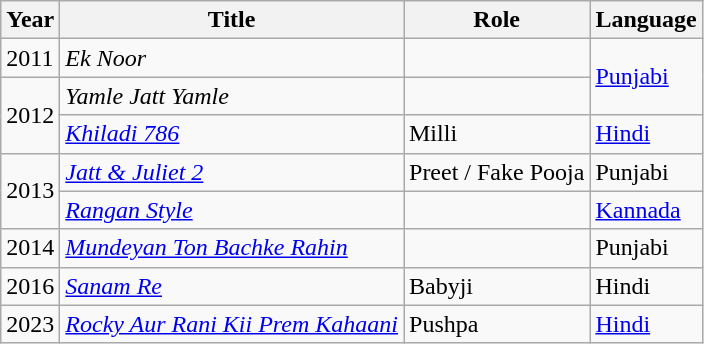<table class="wikitable">
<tr>
<th>Year</th>
<th>Title</th>
<th>Role</th>
<th>Language</th>
</tr>
<tr>
<td>2011</td>
<td><em>Ek Noor</em></td>
<td></td>
<td rowspan="2"><a href='#'>Punjabi</a></td>
</tr>
<tr>
<td rowspan="2">2012</td>
<td><em>Yamle Jatt Yamle</em></td>
<td></td>
</tr>
<tr>
<td><em><a href='#'>Khiladi 786</a></em></td>
<td>Milli</td>
<td><a href='#'>Hindi</a></td>
</tr>
<tr>
<td rowspan="2">2013</td>
<td><em><a href='#'>Jatt & Juliet 2</a></em></td>
<td>Preet / Fake Pooja</td>
<td>Punjabi</td>
</tr>
<tr>
<td><em><a href='#'>Rangan Style</a></em></td>
<td></td>
<td><a href='#'>Kannada</a></td>
</tr>
<tr>
<td>2014</td>
<td><em><a href='#'>Mundeyan Ton Bachke Rahin</a></em></td>
<td></td>
<td>Punjabi</td>
</tr>
<tr>
<td>2016</td>
<td><em><a href='#'>Sanam Re</a></em></td>
<td>Babyji</td>
<td>Hindi</td>
</tr>
<tr>
<td>2023</td>
<td><em><a href='#'>Rocky Aur Rani Kii Prem Kahaani</a></em></td>
<td>Pushpa</td>
<td><a href='#'>Hindi</a></td>
</tr>
</table>
